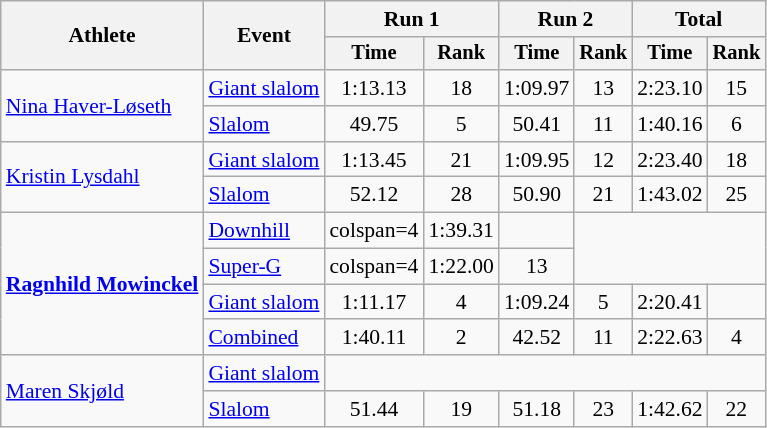<table class="wikitable" style="font-size:90%">
<tr>
<th rowspan=2>Athlete</th>
<th rowspan=2>Event</th>
<th colspan=2>Run 1</th>
<th colspan=2>Run 2</th>
<th colspan=2>Total</th>
</tr>
<tr style="font-size:95%">
<th>Time</th>
<th>Rank</th>
<th>Time</th>
<th>Rank</th>
<th>Time</th>
<th>Rank</th>
</tr>
<tr align=center>
<td align=left rowspan=2><a href='#'>Nina Haver-Løseth</a></td>
<td align=left><a href='#'>Giant slalom</a></td>
<td>1:13.13</td>
<td>18</td>
<td>1:09.97</td>
<td>13</td>
<td>2:23.10</td>
<td>15</td>
</tr>
<tr align=center>
<td align=left><a href='#'>Slalom</a></td>
<td>49.75</td>
<td>5</td>
<td>50.41</td>
<td>11</td>
<td>1:40.16</td>
<td>6</td>
</tr>
<tr align=center>
<td align=left rowspan=2><a href='#'>Kristin Lysdahl</a></td>
<td align=left><a href='#'>Giant slalom</a></td>
<td>1:13.45</td>
<td>21</td>
<td>1:09.95</td>
<td>12</td>
<td>2:23.40</td>
<td>18</td>
</tr>
<tr align=center>
<td align=left><a href='#'>Slalom</a></td>
<td>52.12</td>
<td>28</td>
<td>50.90</td>
<td>21</td>
<td>1:43.02</td>
<td>25</td>
</tr>
<tr align=center>
<td align=left rowspan=4><strong><a href='#'>Ragnhild Mowinckel</a></strong></td>
<td align=left><a href='#'>Downhill</a></td>
<td>colspan=4 </td>
<td>1:39.31</td>
<td></td>
</tr>
<tr align=center>
<td align=left><a href='#'>Super-G</a></td>
<td>colspan=4 </td>
<td>1:22.00</td>
<td>13</td>
</tr>
<tr align=center>
<td align=left><a href='#'>Giant slalom</a></td>
<td>1:11.17</td>
<td>4</td>
<td>1:09.24</td>
<td>5</td>
<td>2:20.41</td>
<td></td>
</tr>
<tr align=center>
<td align=left><a href='#'>Combined</a></td>
<td>1:40.11</td>
<td>2</td>
<td>42.52</td>
<td>11</td>
<td>2:22.63</td>
<td>4</td>
</tr>
<tr align=center>
<td align=left rowspan=2><a href='#'>Maren Skjøld</a></td>
<td align=left><a href='#'>Giant slalom</a></td>
<td colspan=6></td>
</tr>
<tr align=center>
<td align=left><a href='#'>Slalom</a></td>
<td>51.44</td>
<td>19</td>
<td>51.18</td>
<td>23</td>
<td>1:42.62</td>
<td>22</td>
</tr>
</table>
